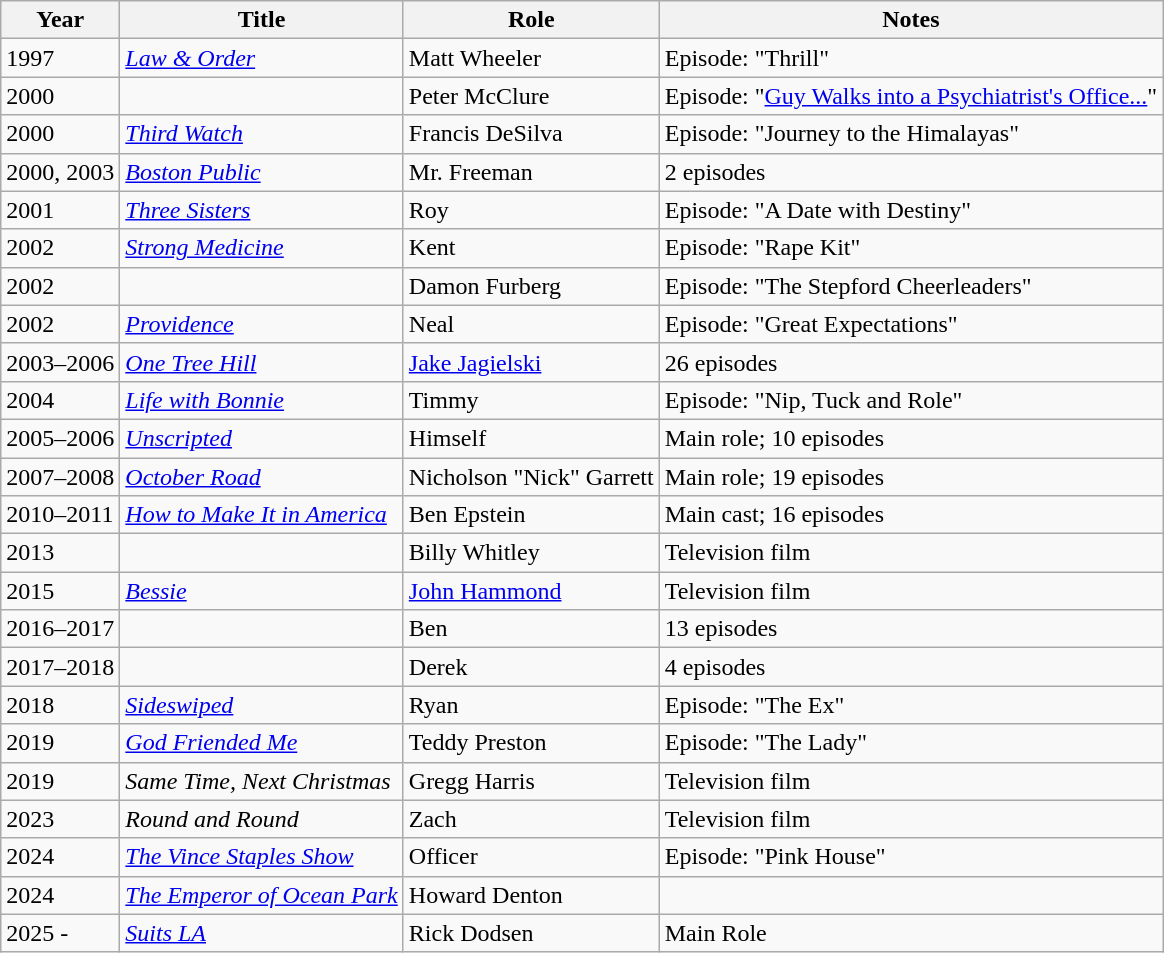<table class="wikitable sortable">
<tr>
<th>Year</th>
<th>Title</th>
<th>Role</th>
<th class="unsortable">Notes</th>
</tr>
<tr>
<td>1997</td>
<td><em><a href='#'>Law & Order</a></em></td>
<td>Matt Wheeler</td>
<td>Episode: "Thrill"</td>
</tr>
<tr>
<td>2000</td>
<td><em></em></td>
<td>Peter McClure</td>
<td>Episode: "<a href='#'>Guy Walks into a Psychiatrist's Office...</a>"</td>
</tr>
<tr>
<td>2000</td>
<td><em><a href='#'>Third Watch</a></em></td>
<td>Francis DeSilva</td>
<td>Episode: "Journey to the Himalayas"</td>
</tr>
<tr>
<td>2000, 2003</td>
<td><em><a href='#'>Boston Public</a></em></td>
<td>Mr. Freeman</td>
<td>2 episodes</td>
</tr>
<tr>
<td>2001</td>
<td><em><a href='#'>Three Sisters</a></em></td>
<td>Roy</td>
<td>Episode: "A Date with Destiny"</td>
</tr>
<tr>
<td>2002</td>
<td><em><a href='#'>Strong Medicine</a></em></td>
<td>Kent</td>
<td>Episode: "Rape Kit"</td>
</tr>
<tr>
<td>2002</td>
<td><em></em></td>
<td>Damon Furberg</td>
<td>Episode: "The Stepford Cheerleaders"</td>
</tr>
<tr>
<td>2002</td>
<td><em><a href='#'>Providence</a></em></td>
<td>Neal</td>
<td>Episode: "Great Expectations"</td>
</tr>
<tr>
<td>2003–2006</td>
<td><em><a href='#'>One Tree Hill</a></em></td>
<td><a href='#'>Jake Jagielski</a></td>
<td>26 episodes</td>
</tr>
<tr>
<td>2004</td>
<td><em><a href='#'>Life with Bonnie</a></em></td>
<td>Timmy</td>
<td>Episode: "Nip, Tuck and Role"</td>
</tr>
<tr>
<td>2005–2006</td>
<td><em><a href='#'>Unscripted</a></em></td>
<td>Himself</td>
<td>Main role; 10 episodes</td>
</tr>
<tr>
<td>2007–2008</td>
<td><em><a href='#'>October Road</a></em></td>
<td>Nicholson "Nick" Garrett</td>
<td>Main role; 19 episodes</td>
</tr>
<tr>
<td>2010–2011</td>
<td><em><a href='#'>How to Make It in America</a></em></td>
<td>Ben Epstein</td>
<td>Main cast; 16 episodes</td>
</tr>
<tr>
<td>2013</td>
<td><em></em></td>
<td>Billy Whitley</td>
<td>Television film</td>
</tr>
<tr>
<td>2015</td>
<td><em><a href='#'>Bessie</a></em></td>
<td><a href='#'>John Hammond</a></td>
<td>Television film</td>
</tr>
<tr>
<td>2016–2017</td>
<td><em></em></td>
<td>Ben</td>
<td>13 episodes</td>
</tr>
<tr>
<td>2017–2018</td>
<td><em></em></td>
<td>Derek</td>
<td>4 episodes</td>
</tr>
<tr>
<td>2018</td>
<td><em><a href='#'>Sideswiped</a></em></td>
<td>Ryan</td>
<td>Episode: "The Ex"</td>
</tr>
<tr>
<td>2019</td>
<td><em><a href='#'>God Friended Me</a></em></td>
<td>Teddy Preston</td>
<td>Episode: "The Lady"</td>
</tr>
<tr>
<td>2019</td>
<td><em>Same Time, Next Christmas</em></td>
<td>Gregg Harris</td>
<td>Television film</td>
</tr>
<tr>
<td>2023</td>
<td><em>Round and Round</em></td>
<td>Zach</td>
<td>Television film</td>
</tr>
<tr>
<td>2024</td>
<td><em><a href='#'>The Vince Staples Show</a></em></td>
<td>Officer</td>
<td>Episode: "Pink House"</td>
</tr>
<tr>
<td>2024</td>
<td><em><a href='#'>The Emperor of Ocean Park</a></em></td>
<td>Howard Denton</td>
<td></td>
</tr>
<tr>
<td>2025 -</td>
<td><em><a href='#'>Suits LA</a></em></td>
<td>Rick Dodsen</td>
<td>Main Role</td>
</tr>
</table>
